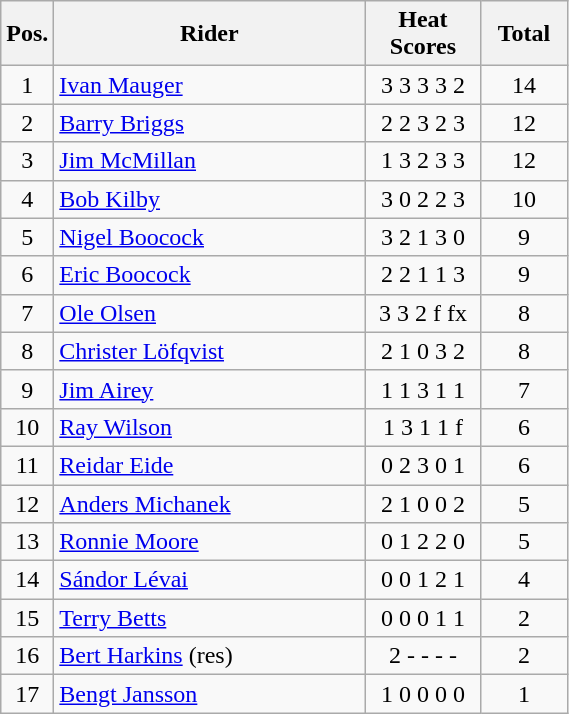<table class=wikitable>
<tr>
<th width=25px>Pos.</th>
<th width=200px>Rider</th>
<th width=70px>Heat Scores</th>
<th width=50px>Total</th>
</tr>
<tr align=center >
<td>1</td>
<td align=left> <a href='#'>Ivan Mauger</a></td>
<td>3	3	3	3	2</td>
<td>14</td>
</tr>
<tr align=center>
<td>2</td>
<td align=left> <a href='#'>Barry Briggs</a></td>
<td>2	2	3	2	3</td>
<td>12</td>
</tr>
<tr align=center>
<td>3</td>
<td align=left> <a href='#'>Jim McMillan</a></td>
<td>1	3	2	3	3</td>
<td>12</td>
</tr>
<tr align=center>
<td>4</td>
<td align=left> <a href='#'>Bob Kilby</a></td>
<td>3	0	2	2	3</td>
<td>10</td>
</tr>
<tr align=center>
<td>5</td>
<td align=left> <a href='#'>Nigel Boocock</a></td>
<td>3	2	1	3	0</td>
<td>9</td>
</tr>
<tr align=center>
<td>6</td>
<td align=left> <a href='#'>Eric Boocock</a></td>
<td>2	2	1	1	3</td>
<td>9</td>
</tr>
<tr align=center>
<td>7</td>
<td align=left> <a href='#'>Ole Olsen</a></td>
<td>3	3	2	f	fx</td>
<td>8</td>
</tr>
<tr align=center>
<td>8</td>
<td align=left> <a href='#'>Christer Löfqvist</a></td>
<td>2	1	0	3	2</td>
<td>8</td>
</tr>
<tr align=center>
<td>9</td>
<td align=left> <a href='#'>Jim Airey</a></td>
<td>1	1	3	1	1</td>
<td>7</td>
</tr>
<tr align=center>
<td>10</td>
<td align=left> <a href='#'>Ray Wilson</a></td>
<td>1	3	1	1	f</td>
<td>6</td>
</tr>
<tr align=center>
<td>11</td>
<td align=left> <a href='#'>Reidar Eide</a></td>
<td>0	2	3	0	1</td>
<td>6</td>
</tr>
<tr align=center>
<td>12</td>
<td align=left> <a href='#'>Anders Michanek</a></td>
<td>2	1	0	0	2</td>
<td>5</td>
</tr>
<tr align=center>
<td>13</td>
<td align=left> <a href='#'>Ronnie Moore</a></td>
<td>0	1	2	2	0</td>
<td>5</td>
</tr>
<tr align=center>
<td>14</td>
<td align=left> <a href='#'>Sándor Lévai</a></td>
<td>0	0	1	2	1</td>
<td>4</td>
</tr>
<tr align=center>
<td>15</td>
<td align=left> <a href='#'>Terry Betts</a></td>
<td>0	0	0	1	1</td>
<td>2</td>
</tr>
<tr align=center>
<td>16</td>
<td align=left> <a href='#'>Bert Harkins</a> (res)</td>
<td>2	-	-	-	-</td>
<td>2</td>
</tr>
<tr align=center>
<td>17</td>
<td align=left> <a href='#'>Bengt Jansson</a></td>
<td>1	0	0	0	0</td>
<td>1</td>
</tr>
</table>
